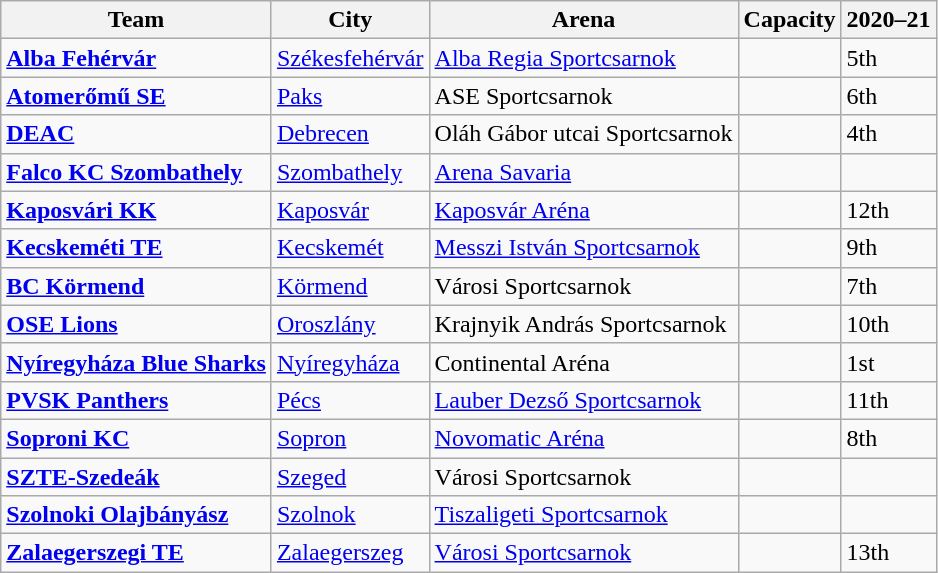<table class="wikitable sortable">
<tr>
<th>Team</th>
<th>City</th>
<th>Arena</th>
<th>Capacity</th>
<th data-sort-type="number">2020–21</th>
</tr>
<tr>
<td><strong><a href='#'>Alba Fehérvár</a></strong></td>
<td><a href='#'>Székesfehérvár</a></td>
<td><a href='#'>Alba Regia Sportcsarnok</a></td>
<td></td>
<td>5th</td>
</tr>
<tr>
<td><strong><a href='#'>Atomerőmű SE</a></strong></td>
<td><a href='#'>Paks</a></td>
<td>ASE Sportcsarnok</td>
<td></td>
<td>6th</td>
</tr>
<tr>
<td><strong><a href='#'>DEAC</a></strong></td>
<td><a href='#'>Debrecen</a></td>
<td>Oláh Gábor utcai Sportcsarnok</td>
<td></td>
<td>4th</td>
</tr>
<tr>
<td><strong><a href='#'>Falco KC Szombathely</a></strong></td>
<td><a href='#'>Szombathely</a></td>
<td><a href='#'>Arena Savaria</a></td>
<td></td>
<td></td>
</tr>
<tr>
<td><strong><a href='#'>Kaposvári KK</a></strong></td>
<td><a href='#'>Kaposvár</a></td>
<td><a href='#'>Kaposvár Aréna</a></td>
<td></td>
<td>12th</td>
</tr>
<tr>
<td><strong><a href='#'>Kecskeméti TE</a></strong></td>
<td><a href='#'>Kecskemét</a></td>
<td><a href='#'>Messzi István Sportcsarnok</a></td>
<td></td>
<td>9th</td>
</tr>
<tr>
<td><strong><a href='#'>BC Körmend</a></strong></td>
<td><a href='#'>Körmend</a></td>
<td>Városi Sportcsarnok</td>
<td></td>
<td>7th</td>
</tr>
<tr>
<td><strong><a href='#'>OSE Lions</a></strong></td>
<td><a href='#'>Oroszlány</a></td>
<td>Krajnyik András Sportcsarnok</td>
<td></td>
<td>10th</td>
</tr>
<tr>
<td><strong><a href='#'>Nyíregyháza Blue Sharks</a></strong></td>
<td><a href='#'>Nyíregyháza</a></td>
<td>Continental Aréna</td>
<td></td>
<td> 1st </td>
</tr>
<tr>
<td><strong><a href='#'>PVSK Panthers</a></strong></td>
<td><a href='#'>Pécs</a></td>
<td><a href='#'>Lauber Dezső Sportcsarnok</a></td>
<td></td>
<td>11th</td>
</tr>
<tr>
<td><strong><a href='#'>Soproni KC</a></strong></td>
<td><a href='#'>Sopron</a></td>
<td><a href='#'>Novomatic Aréna</a></td>
<td></td>
<td>8th</td>
</tr>
<tr>
<td><strong><a href='#'>SZTE-Szedeák</a></strong></td>
<td><a href='#'>Szeged</a></td>
<td>Városi Sportcsarnok</td>
<td></td>
<td></td>
</tr>
<tr>
<td><strong><a href='#'>Szolnoki Olajbányász</a></strong></td>
<td><a href='#'>Szolnok</a></td>
<td><a href='#'>Tiszaligeti Sportcsarnok</a></td>
<td></td>
<td></td>
</tr>
<tr>
<td><strong><a href='#'>Zalaegerszegi TE</a></strong></td>
<td><a href='#'>Zalaegerszeg</a></td>
<td><a href='#'>Városi Sportcsarnok</a></td>
<td></td>
<td>13th</td>
</tr>
</table>
